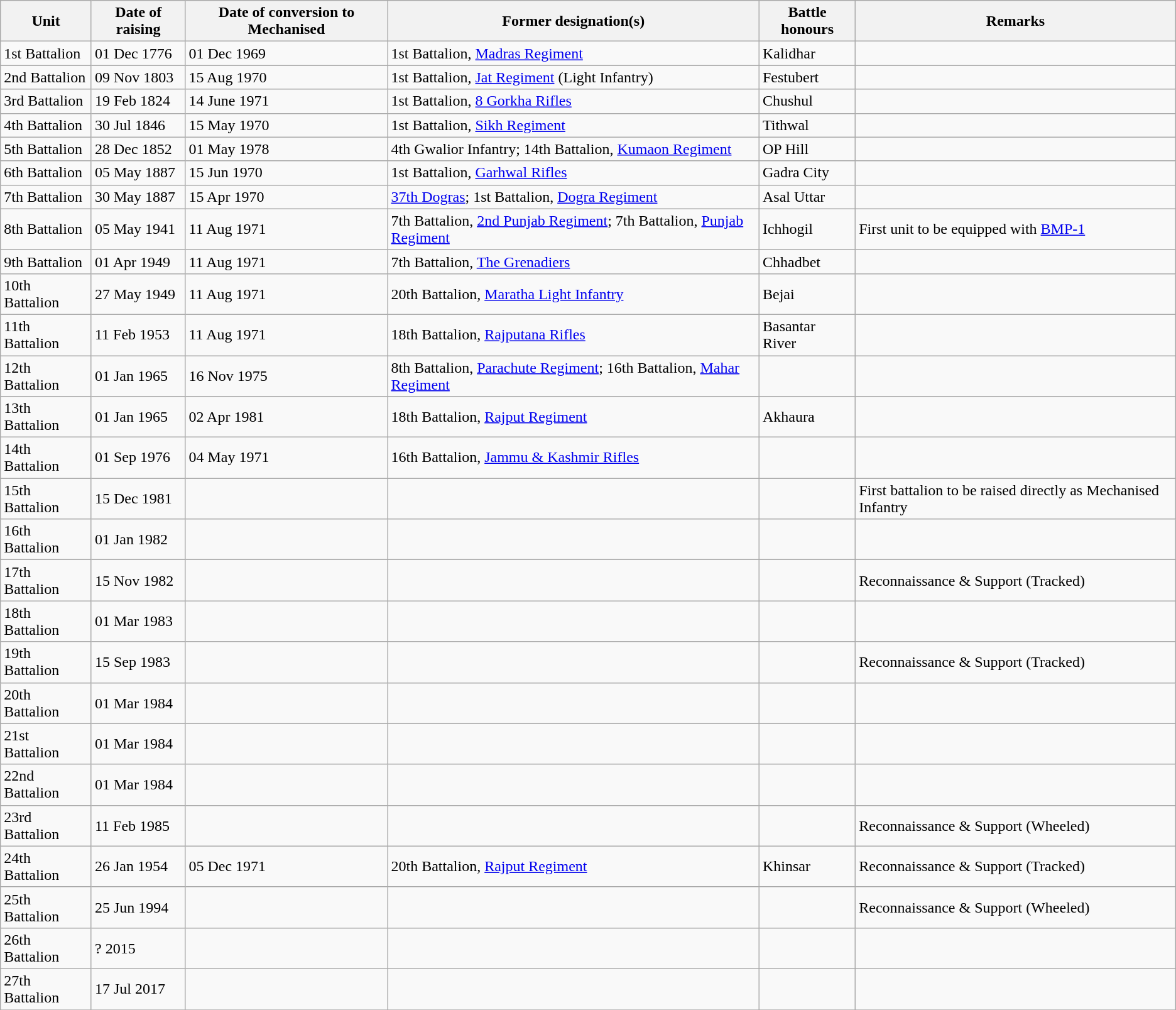<table class="wikitable">
<tr>
<th>Unit</th>
<th>Date of raising</th>
<th>Date of conversion to Mechanised</th>
<th>Former designation(s)</th>
<th>Battle honours</th>
<th>Remarks</th>
</tr>
<tr>
<td>1st Battalion</td>
<td>01 Dec 1776</td>
<td>01 Dec 1969</td>
<td>1st Battalion, <a href='#'>Madras Regiment</a></td>
<td>Kalidhar</td>
<td></td>
</tr>
<tr>
<td>2nd Battalion</td>
<td>09 Nov 1803</td>
<td>15 Aug 1970</td>
<td>1st Battalion, <a href='#'>Jat Regiment</a> (Light Infantry)</td>
<td>Festubert</td>
<td></td>
</tr>
<tr>
<td>3rd Battalion</td>
<td>19 Feb 1824</td>
<td>14 June 1971</td>
<td>1st Battalion, <a href='#'>8 Gorkha Rifles</a></td>
<td>Chushul</td>
<td></td>
</tr>
<tr>
<td>4th Battalion</td>
<td>30 Jul 1846</td>
<td>15 May 1970</td>
<td>1st Battalion, <a href='#'>Sikh Regiment</a></td>
<td>Tithwal</td>
<td></td>
</tr>
<tr>
<td>5th Battalion</td>
<td>28 Dec 1852</td>
<td>01 May 1978</td>
<td>4th Gwalior Infantry; 14th Battalion, <a href='#'>Kumaon Regiment</a></td>
<td>OP Hill</td>
<td></td>
</tr>
<tr>
<td>6th Battalion</td>
<td>05 May 1887</td>
<td>15 Jun 1970</td>
<td>1st Battalion, <a href='#'>Garhwal Rifles</a></td>
<td>Gadra City</td>
<td></td>
</tr>
<tr>
<td>7th Battalion</td>
<td>30 May 1887</td>
<td>15 Apr 1970</td>
<td><a href='#'>37th Dogras</a>; 1st Battalion, <a href='#'>Dogra Regiment</a></td>
<td>Asal Uttar</td>
<td></td>
</tr>
<tr>
<td>8th Battalion</td>
<td>05 May 1941</td>
<td>11 Aug 1971</td>
<td>7th Battalion, <a href='#'>2nd Punjab Regiment</a>; 7th Battalion, <a href='#'>Punjab Regiment</a></td>
<td>Ichhogil</td>
<td>First unit to be equipped with <a href='#'>BMP-1</a></td>
</tr>
<tr>
<td>9th Battalion</td>
<td>01 Apr 1949</td>
<td>11 Aug 1971</td>
<td>7th Battalion, <a href='#'>The Grenadiers</a></td>
<td>Chhadbet</td>
<td></td>
</tr>
<tr>
<td>10th Battalion</td>
<td>27 May 1949</td>
<td>11 Aug 1971</td>
<td>20th Battalion, <a href='#'>Maratha Light Infantry</a></td>
<td>Bejai</td>
<td></td>
</tr>
<tr>
<td>11th Battalion</td>
<td>11 Feb 1953</td>
<td>11 Aug 1971</td>
<td>18th Battalion, <a href='#'>Rajputana Rifles</a></td>
<td>Basantar River</td>
<td></td>
</tr>
<tr>
<td>12th Battalion</td>
<td>01 Jan 1965</td>
<td>16 Nov 1975</td>
<td>8th Battalion, <a href='#'>Parachute Regiment</a>; 16th Battalion, <a href='#'>Mahar Regiment</a></td>
<td></td>
<td></td>
</tr>
<tr>
<td>13th Battalion</td>
<td>01 Jan 1965</td>
<td>02 Apr 1981</td>
<td>18th Battalion, <a href='#'>Rajput Regiment</a></td>
<td>Akhaura</td>
<td></td>
</tr>
<tr>
<td>14th Battalion</td>
<td>01 Sep 1976</td>
<td>04 May 1971</td>
<td>16th Battalion, <a href='#'>Jammu & Kashmir Rifles</a></td>
<td></td>
<td></td>
</tr>
<tr>
<td>15th Battalion</td>
<td>15 Dec 1981</td>
<td></td>
<td></td>
<td></td>
<td>First battalion to be raised directly as Mechanised Infantry</td>
</tr>
<tr>
<td>16th Battalion</td>
<td>01 Jan 1982</td>
<td></td>
<td></td>
<td></td>
<td></td>
</tr>
<tr>
<td>17th Battalion</td>
<td>15 Nov 1982</td>
<td></td>
<td></td>
<td></td>
<td>Reconnaissance & Support (Tracked)</td>
</tr>
<tr>
<td>18th Battalion</td>
<td>01 Mar 1983</td>
<td></td>
<td></td>
<td></td>
<td></td>
</tr>
<tr>
<td>19th Battalion</td>
<td>15 Sep 1983</td>
<td></td>
<td></td>
<td></td>
<td>Reconnaissance & Support (Tracked)</td>
</tr>
<tr>
<td>20th Battalion</td>
<td>01 Mar 1984</td>
<td></td>
<td></td>
<td></td>
<td></td>
</tr>
<tr>
<td>21st Battalion</td>
<td>01 Mar 1984</td>
<td></td>
<td></td>
<td></td>
<td></td>
</tr>
<tr>
<td>22nd Battalion</td>
<td>01 Mar 1984</td>
<td></td>
<td></td>
<td></td>
<td></td>
</tr>
<tr>
<td>23rd Battalion</td>
<td>11 Feb 1985</td>
<td></td>
<td></td>
<td></td>
<td>Reconnaissance & Support (Wheeled)</td>
</tr>
<tr>
<td>24th Battalion</td>
<td>26 Jan 1954</td>
<td>05 Dec 1971</td>
<td>20th Battalion, <a href='#'>Rajput Regiment</a></td>
<td>Khinsar</td>
<td>Reconnaissance & Support (Tracked) </td>
</tr>
<tr>
<td>25th Battalion</td>
<td>25 Jun 1994</td>
<td></td>
<td></td>
<td></td>
<td>Reconnaissance & Support (Wheeled)</td>
</tr>
<tr>
<td>26th Battalion</td>
<td>? 2015</td>
<td></td>
<td></td>
<td></td>
<td></td>
</tr>
<tr>
<td>27th Battalion</td>
<td>17 Jul 2017</td>
<td></td>
<td></td>
<td></td>
<td></td>
</tr>
<tr>
</tr>
</table>
